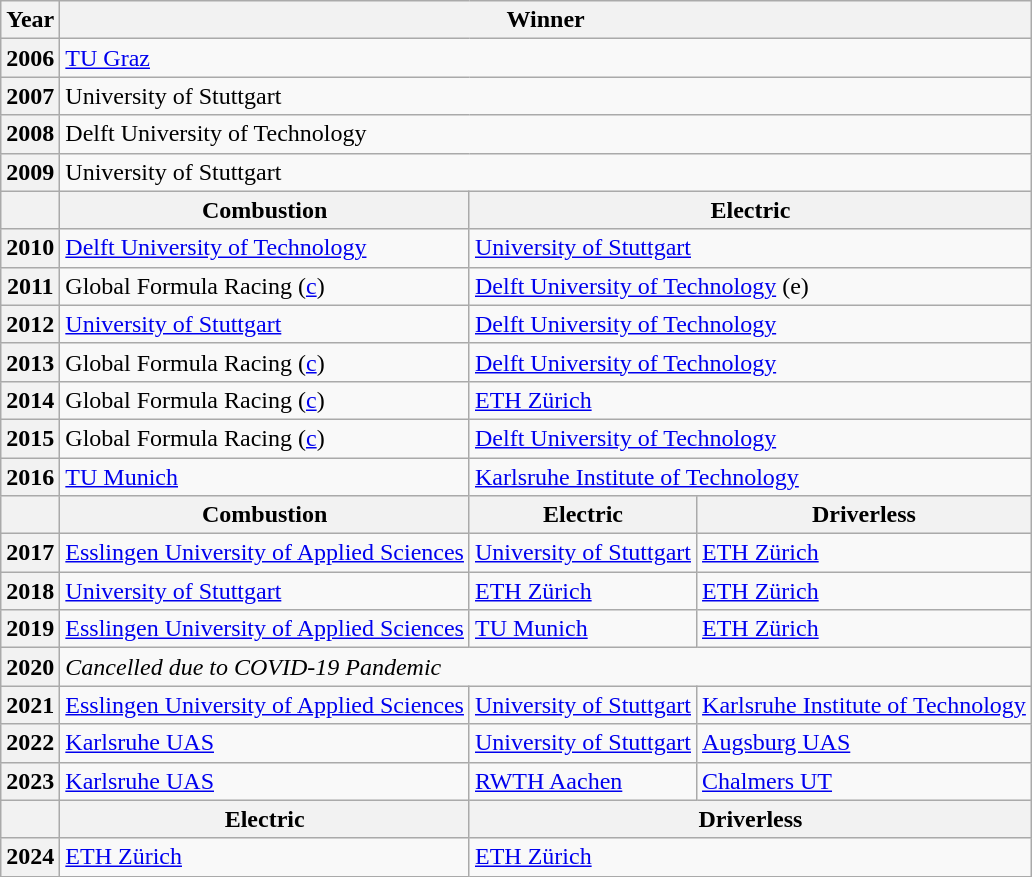<table class="wikitable">
<tr>
<th>Year</th>
<th colspan="3">Winner</th>
</tr>
<tr>
<th>2006</th>
<td colspan="3"> <a href='#'>TU Graz</a></td>
</tr>
<tr>
<th>2007</th>
<td colspan="3"> University of Stuttgart</td>
</tr>
<tr>
<th>2008</th>
<td colspan="3"> Delft University of Technology</td>
</tr>
<tr>
<th>2009</th>
<td colspan="3"> University of Stuttgart</td>
</tr>
<tr>
<th></th>
<th>Combustion</th>
<th colspan="2">Electric</th>
</tr>
<tr>
<th>2010</th>
<td> <a href='#'>Delft University of Technology</a></td>
<td colspan="2"> <a href='#'>University of Stuttgart</a></td>
</tr>
<tr>
<th>2011</th>
<td> Global Formula Racing (<a href='#'>c</a>)</td>
<td colspan="2"> <a href='#'>Delft University of Technology</a> (e)</td>
</tr>
<tr>
<th>2012</th>
<td> <a href='#'>University of Stuttgart</a></td>
<td colspan="2"> <a href='#'>Delft University of Technology</a></td>
</tr>
<tr>
<th>2013</th>
<td> Global Formula Racing (<a href='#'>c</a>)</td>
<td colspan="2"> <a href='#'>Delft University of Technology</a></td>
</tr>
<tr>
<th>2014</th>
<td> Global Formula Racing (<a href='#'>c</a>)</td>
<td colspan="2"> <a href='#'>ETH Zürich</a></td>
</tr>
<tr>
<th>2015</th>
<td> Global Formula Racing (<a href='#'>c</a>)</td>
<td colspan="2"> <a href='#'>Delft University of Technology</a></td>
</tr>
<tr>
<th>2016</th>
<td> <a href='#'>TU Munich</a></td>
<td colspan="2"> <a href='#'>Karlsruhe Institute of Technology</a></td>
</tr>
<tr>
<th></th>
<th>Combustion</th>
<th>Electric</th>
<th>Driverless</th>
</tr>
<tr>
<th>2017</th>
<td> <a href='#'>Esslingen University of Applied Sciences</a></td>
<td> <a href='#'>University of Stuttgart</a></td>
<td> <a href='#'>ETH Zürich</a></td>
</tr>
<tr>
<th>2018</th>
<td> <a href='#'>University of Stuttgart</a></td>
<td> <a href='#'>ETH Zürich</a></td>
<td> <a href='#'>ETH Zürich</a></td>
</tr>
<tr>
<th>2019</th>
<td> <a href='#'>Esslingen University of Applied Sciences</a></td>
<td> <a href='#'>TU Munich</a></td>
<td> <a href='#'>ETH Zürich</a></td>
</tr>
<tr>
<th>2020</th>
<td colspan="3"><em>Cancelled due to COVID-19 Pandemic</em></td>
</tr>
<tr>
<th>2021</th>
<td> <a href='#'>Esslingen University of Applied Sciences</a></td>
<td> <a href='#'>University of Stuttgart</a></td>
<td> <a href='#'>Karlsruhe Institute of Technology</a></td>
</tr>
<tr>
<th>2022</th>
<td> <a href='#'>Karlsruhe UAS</a></td>
<td> <a href='#'>University of Stuttgart</a></td>
<td> <a href='#'>Augsburg UAS</a></td>
</tr>
<tr>
<th>2023</th>
<td> <a href='#'>Karlsruhe UAS</a></td>
<td> <a href='#'>RWTH Aachen</a></td>
<td> <a href='#'>Chalmers UT</a></td>
</tr>
<tr>
<th></th>
<th>Electric</th>
<th colspan="2">Driverless</th>
</tr>
<tr>
<th>2024</th>
<td> <a href='#'>ETH Zürich</a></td>
<td colspan="2"> <a href='#'>ETH Zürich</a></td>
</tr>
</table>
